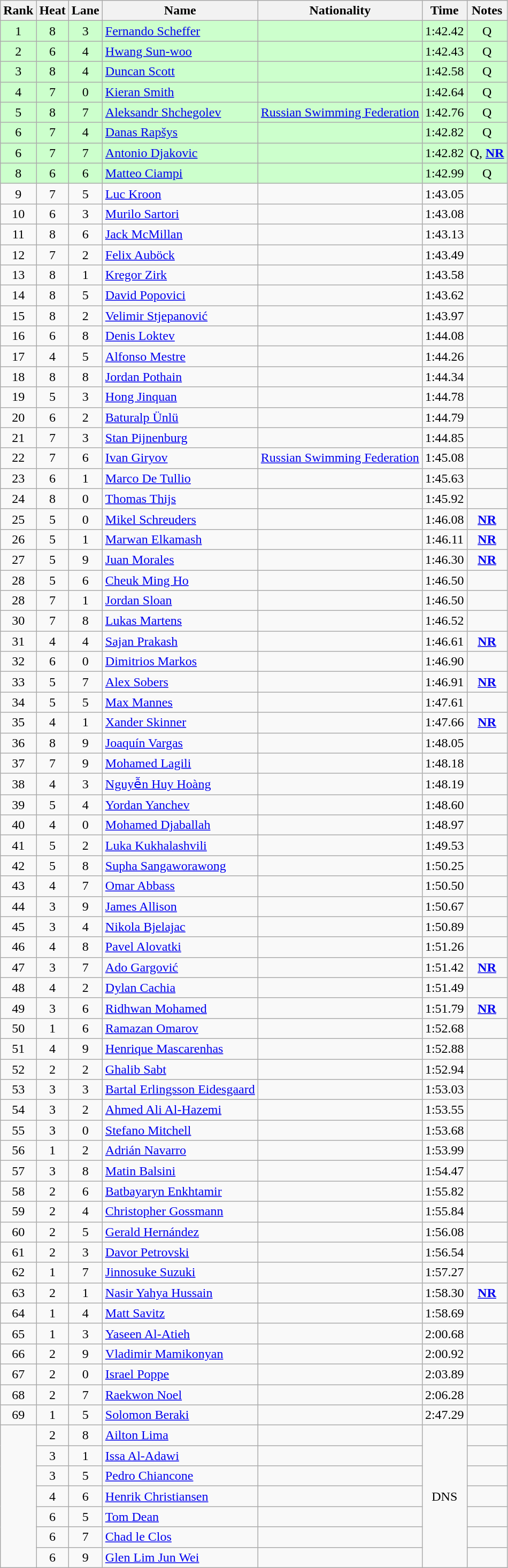<table class="wikitable sortable" style="text-align:center">
<tr>
<th>Rank</th>
<th>Heat</th>
<th>Lane</th>
<th>Name</th>
<th>Nationality</th>
<th>Time</th>
<th>Notes</th>
</tr>
<tr bgcolor=ccffcc>
<td>1</td>
<td>8</td>
<td>3</td>
<td align=left><a href='#'>Fernando Scheffer</a></td>
<td align=left></td>
<td>1:42.42</td>
<td>Q</td>
</tr>
<tr bgcolor=ccffcc>
<td>2</td>
<td>6</td>
<td>4</td>
<td align=left><a href='#'>Hwang Sun-woo</a></td>
<td align=left></td>
<td>1:42.43</td>
<td>Q</td>
</tr>
<tr bgcolor=ccffcc>
<td>3</td>
<td>8</td>
<td>4</td>
<td align=left><a href='#'>Duncan Scott</a></td>
<td align=left></td>
<td>1:42.58</td>
<td>Q</td>
</tr>
<tr bgcolor=ccffcc>
<td>4</td>
<td>7</td>
<td>0</td>
<td align=left><a href='#'>Kieran Smith</a></td>
<td align=left></td>
<td>1:42.64</td>
<td>Q</td>
</tr>
<tr bgcolor=ccffcc>
<td>5</td>
<td>8</td>
<td>7</td>
<td align=left><a href='#'>Aleksandr Shchegolev</a></td>
<td align=left><a href='#'>Russian Swimming Federation</a></td>
<td>1:42.76</td>
<td>Q</td>
</tr>
<tr bgcolor=ccffcc>
<td>6</td>
<td>7</td>
<td>4</td>
<td align=left><a href='#'>Danas Rapšys</a></td>
<td align=left></td>
<td>1:42.82</td>
<td>Q</td>
</tr>
<tr bgcolor=ccffcc>
<td>6</td>
<td>7</td>
<td>7</td>
<td align=left><a href='#'>Antonio Djakovic</a></td>
<td align=left></td>
<td>1:42.82</td>
<td>Q, <strong><a href='#'>NR</a></strong></td>
</tr>
<tr bgcolor=ccffcc>
<td>8</td>
<td>6</td>
<td>6</td>
<td align=left><a href='#'>Matteo Ciampi</a></td>
<td align=left></td>
<td>1:42.99</td>
<td>Q</td>
</tr>
<tr>
<td>9</td>
<td>7</td>
<td>5</td>
<td align=left><a href='#'>Luc Kroon</a></td>
<td align=left></td>
<td>1:43.05</td>
<td></td>
</tr>
<tr>
<td>10</td>
<td>6</td>
<td>3</td>
<td align=left><a href='#'>Murilo Sartori</a></td>
<td align=left></td>
<td>1:43.08</td>
<td></td>
</tr>
<tr>
<td>11</td>
<td>8</td>
<td>6</td>
<td align=left><a href='#'>Jack McMillan</a></td>
<td align=left></td>
<td>1:43.13</td>
<td></td>
</tr>
<tr>
<td>12</td>
<td>7</td>
<td>2</td>
<td align=left><a href='#'>Felix Auböck</a></td>
<td align=left></td>
<td>1:43.49</td>
<td></td>
</tr>
<tr>
<td>13</td>
<td>8</td>
<td>1</td>
<td align=left><a href='#'>Kregor Zirk</a></td>
<td align=left></td>
<td>1:43.58</td>
<td></td>
</tr>
<tr>
<td>14</td>
<td>8</td>
<td>5</td>
<td align=left><a href='#'>David Popovici</a></td>
<td align=left></td>
<td>1:43.62</td>
<td></td>
</tr>
<tr>
<td>15</td>
<td>8</td>
<td>2</td>
<td align=left><a href='#'>Velimir Stjepanović</a></td>
<td align=left></td>
<td>1:43.97</td>
<td></td>
</tr>
<tr>
<td>16</td>
<td>6</td>
<td>8</td>
<td align=left><a href='#'>Denis Loktev</a></td>
<td align=left></td>
<td>1:44.08</td>
<td></td>
</tr>
<tr>
<td>17</td>
<td>4</td>
<td>5</td>
<td align=left><a href='#'>Alfonso Mestre</a></td>
<td align=left></td>
<td>1:44.26</td>
<td></td>
</tr>
<tr>
<td>18</td>
<td>8</td>
<td>8</td>
<td align=left><a href='#'>Jordan Pothain</a></td>
<td align=left></td>
<td>1:44.34</td>
<td></td>
</tr>
<tr>
<td>19</td>
<td>5</td>
<td>3</td>
<td align=left><a href='#'>Hong Jinquan</a></td>
<td align=left></td>
<td>1:44.78</td>
<td></td>
</tr>
<tr>
<td>20</td>
<td>6</td>
<td>2</td>
<td align=left><a href='#'>Baturalp Ünlü</a></td>
<td align=left></td>
<td>1:44.79</td>
<td></td>
</tr>
<tr>
<td>21</td>
<td>7</td>
<td>3</td>
<td align=left><a href='#'>Stan Pijnenburg</a></td>
<td align=left></td>
<td>1:44.85</td>
<td></td>
</tr>
<tr>
<td>22</td>
<td>7</td>
<td>6</td>
<td align=left><a href='#'>Ivan Giryov</a></td>
<td align=left> <a href='#'>Russian Swimming Federation</a></td>
<td>1:45.08</td>
<td></td>
</tr>
<tr>
<td>23</td>
<td>6</td>
<td>1</td>
<td align=left><a href='#'>Marco De Tullio</a></td>
<td align=left></td>
<td>1:45.63</td>
<td></td>
</tr>
<tr>
<td>24</td>
<td>8</td>
<td>0</td>
<td align=left><a href='#'>Thomas Thijs</a></td>
<td align=left></td>
<td>1:45.92</td>
<td></td>
</tr>
<tr>
<td>25</td>
<td>5</td>
<td>0</td>
<td align=left><a href='#'>Mikel Schreuders</a></td>
<td align=left></td>
<td>1:46.08</td>
<td><strong><a href='#'>NR</a></strong></td>
</tr>
<tr>
<td>26</td>
<td>5</td>
<td>1</td>
<td align=left><a href='#'>Marwan Elkamash</a></td>
<td align=left></td>
<td>1:46.11</td>
<td><strong><a href='#'>NR</a></strong></td>
</tr>
<tr>
<td>27</td>
<td>5</td>
<td>9</td>
<td align=left><a href='#'>Juan Morales</a></td>
<td align=left></td>
<td>1:46.30</td>
<td><strong><a href='#'>NR</a></strong></td>
</tr>
<tr>
<td>28</td>
<td>5</td>
<td>6</td>
<td align=left><a href='#'>Cheuk Ming Ho</a></td>
<td align=left></td>
<td>1:46.50</td>
<td></td>
</tr>
<tr>
<td>28</td>
<td>7</td>
<td>1</td>
<td align=left><a href='#'>Jordan Sloan</a></td>
<td align=left></td>
<td>1:46.50</td>
<td></td>
</tr>
<tr>
<td>30</td>
<td>7</td>
<td>8</td>
<td align=left><a href='#'>Lukas Martens</a></td>
<td align=left></td>
<td>1:46.52</td>
<td></td>
</tr>
<tr>
<td>31</td>
<td>4</td>
<td>4</td>
<td align=left><a href='#'>Sajan Prakash</a></td>
<td align=left></td>
<td>1:46.61</td>
<td><strong><a href='#'>NR</a></strong></td>
</tr>
<tr>
<td>32</td>
<td>6</td>
<td>0</td>
<td align=left><a href='#'>Dimitrios Markos</a></td>
<td align=left></td>
<td>1:46.90</td>
<td></td>
</tr>
<tr>
<td>33</td>
<td>5</td>
<td>7</td>
<td align=left><a href='#'>Alex Sobers</a></td>
<td align=left></td>
<td>1:46.91</td>
<td><strong><a href='#'>NR</a></strong></td>
</tr>
<tr>
<td>34</td>
<td>5</td>
<td>5</td>
<td align=left><a href='#'>Max Mannes</a></td>
<td align=left></td>
<td>1:47.61</td>
<td></td>
</tr>
<tr>
<td>35</td>
<td>4</td>
<td>1</td>
<td align=left><a href='#'>Xander Skinner</a></td>
<td align=left></td>
<td>1:47.66</td>
<td><strong><a href='#'>NR</a></strong></td>
</tr>
<tr>
<td>36</td>
<td>8</td>
<td>9</td>
<td align=left><a href='#'>Joaquín Vargas</a></td>
<td align=left></td>
<td>1:48.05</td>
<td></td>
</tr>
<tr>
<td>37</td>
<td>7</td>
<td>9</td>
<td align=left><a href='#'>Mohamed Lagili</a></td>
<td align=left></td>
<td>1:48.18</td>
<td></td>
</tr>
<tr>
<td>38</td>
<td>4</td>
<td>3</td>
<td align=left><a href='#'>Nguyễn Huy Hoàng</a></td>
<td align=left></td>
<td>1:48.19</td>
<td></td>
</tr>
<tr>
<td>39</td>
<td>5</td>
<td>4</td>
<td align=left><a href='#'>Yordan Yanchev</a></td>
<td align=left></td>
<td>1:48.60</td>
<td></td>
</tr>
<tr>
<td>40</td>
<td>4</td>
<td>0</td>
<td align=left><a href='#'>Mohamed Djaballah</a></td>
<td align=left></td>
<td>1:48.97</td>
<td></td>
</tr>
<tr>
<td>41</td>
<td>5</td>
<td>2</td>
<td align=left><a href='#'>Luka Kukhalashvili</a></td>
<td align=left></td>
<td>1:49.53</td>
<td></td>
</tr>
<tr>
<td>42</td>
<td>5</td>
<td>8</td>
<td align=left><a href='#'>Supha Sangaworawong</a></td>
<td align=left></td>
<td>1:50.25</td>
<td></td>
</tr>
<tr>
<td>43</td>
<td>4</td>
<td>7</td>
<td align=left><a href='#'>Omar Abbass</a></td>
<td align=left></td>
<td>1:50.50</td>
<td></td>
</tr>
<tr>
<td>44</td>
<td>3</td>
<td>9</td>
<td align=left><a href='#'>James Allison</a></td>
<td align=left></td>
<td>1:50.67</td>
<td></td>
</tr>
<tr>
<td>45</td>
<td>3</td>
<td>4</td>
<td align=left><a href='#'>Nikola Bjelajac</a></td>
<td align=left></td>
<td>1:50.89</td>
<td></td>
</tr>
<tr>
<td>46</td>
<td>4</td>
<td>8</td>
<td align=left><a href='#'>Pavel Alovatki</a></td>
<td align=left></td>
<td>1:51.26</td>
<td></td>
</tr>
<tr>
<td>47</td>
<td>3</td>
<td>7</td>
<td align=left><a href='#'>Ado Gargović</a></td>
<td align=left></td>
<td>1:51.42</td>
<td><strong><a href='#'>NR</a></strong></td>
</tr>
<tr>
<td>48</td>
<td>4</td>
<td>2</td>
<td align=left><a href='#'>Dylan Cachia</a></td>
<td align=left></td>
<td>1:51.49</td>
<td></td>
</tr>
<tr>
<td>49</td>
<td>3</td>
<td>6</td>
<td align=left><a href='#'>Ridhwan Mohamed</a></td>
<td align=left></td>
<td>1:51.79</td>
<td><strong><a href='#'>NR</a></strong></td>
</tr>
<tr>
<td>50</td>
<td>1</td>
<td>6</td>
<td align=left><a href='#'>Ramazan Omarov</a></td>
<td align=left></td>
<td>1:52.68</td>
<td></td>
</tr>
<tr>
<td>51</td>
<td>4</td>
<td>9</td>
<td align=left><a href='#'>Henrique Mascarenhas</a></td>
<td align=left></td>
<td>1:52.88</td>
<td></td>
</tr>
<tr>
<td>52</td>
<td>2</td>
<td>2</td>
<td align=left><a href='#'>Ghalib Sabt</a></td>
<td align=left></td>
<td>1:52.94</td>
<td></td>
</tr>
<tr>
<td>53</td>
<td>3</td>
<td>3</td>
<td align=left><a href='#'>Bartal Erlingsson Eidesgaard</a></td>
<td align=left></td>
<td>1:53.03</td>
<td></td>
</tr>
<tr>
<td>54</td>
<td>3</td>
<td>2</td>
<td align=left><a href='#'>Ahmed Ali Al-Hazemi</a></td>
<td align=left></td>
<td>1:53.55</td>
<td></td>
</tr>
<tr>
<td>55</td>
<td>3</td>
<td>0</td>
<td align=left><a href='#'>Stefano Mitchell</a></td>
<td align=left></td>
<td>1:53.68</td>
<td></td>
</tr>
<tr>
<td>56</td>
<td>1</td>
<td>2</td>
<td align=left><a href='#'>Adrián Navarro</a></td>
<td align=left></td>
<td>1:53.99</td>
<td></td>
</tr>
<tr>
<td>57</td>
<td>3</td>
<td>8</td>
<td align=left><a href='#'>Matin Balsini</a></td>
<td align=left></td>
<td>1:54.47</td>
<td></td>
</tr>
<tr>
<td>58</td>
<td>2</td>
<td>6</td>
<td align=left><a href='#'>Batbayaryn Enkhtamir</a></td>
<td align=left></td>
<td>1:55.82</td>
<td></td>
</tr>
<tr>
<td>59</td>
<td>2</td>
<td>4</td>
<td align=left><a href='#'>Christopher Gossmann</a></td>
<td align=left></td>
<td>1:55.84</td>
<td></td>
</tr>
<tr>
<td>60</td>
<td>2</td>
<td>5</td>
<td align=left><a href='#'>Gerald Hernández</a></td>
<td align=left></td>
<td>1:56.08</td>
<td></td>
</tr>
<tr>
<td>61</td>
<td>2</td>
<td>3</td>
<td align=left><a href='#'>Davor Petrovski</a></td>
<td align=left></td>
<td>1:56.54</td>
<td></td>
</tr>
<tr>
<td>62</td>
<td>1</td>
<td>7</td>
<td align=left><a href='#'>Jinnosuke Suzuki</a></td>
<td align=left></td>
<td>1:57.27</td>
<td></td>
</tr>
<tr>
<td>63</td>
<td>2</td>
<td>1</td>
<td align=left><a href='#'>Nasir Yahya Hussain</a></td>
<td align=left></td>
<td>1:58.30</td>
<td><strong><a href='#'>NR</a></strong></td>
</tr>
<tr>
<td>64</td>
<td>1</td>
<td>4</td>
<td align=left><a href='#'>Matt Savitz</a></td>
<td align=left></td>
<td>1:58.69</td>
<td></td>
</tr>
<tr>
<td>65</td>
<td>1</td>
<td>3</td>
<td align=left><a href='#'>Yaseen Al-Atieh</a></td>
<td align=left></td>
<td>2:00.68</td>
<td></td>
</tr>
<tr>
<td>66</td>
<td>2</td>
<td>9</td>
<td align=left><a href='#'>Vladimir Mamikonyan</a></td>
<td align=left></td>
<td>2:00.92</td>
<td></td>
</tr>
<tr>
<td>67</td>
<td>2</td>
<td>0</td>
<td align=left><a href='#'>Israel Poppe</a></td>
<td align=left></td>
<td>2:03.89</td>
<td></td>
</tr>
<tr>
<td>68</td>
<td>2</td>
<td>7</td>
<td align=left><a href='#'>Raekwon Noel</a></td>
<td align=left></td>
<td>2:06.28</td>
<td></td>
</tr>
<tr>
<td>69</td>
<td>1</td>
<td>5</td>
<td align=left><a href='#'>Solomon Beraki</a></td>
<td align=left></td>
<td>2:47.29</td>
<td></td>
</tr>
<tr>
<td rowspan=7></td>
<td>2</td>
<td>8</td>
<td align=left><a href='#'>Ailton Lima</a></td>
<td align=left></td>
<td rowspan=7>DNS</td>
<td></td>
</tr>
<tr>
<td>3</td>
<td>1</td>
<td align=left><a href='#'>Issa Al-Adawi</a></td>
<td align=left></td>
<td></td>
</tr>
<tr>
<td>3</td>
<td>5</td>
<td align=left><a href='#'>Pedro Chiancone</a></td>
<td align=left></td>
<td></td>
</tr>
<tr>
<td>4</td>
<td>6</td>
<td align=left><a href='#'>Henrik Christiansen</a></td>
<td align=left></td>
<td></td>
</tr>
<tr>
<td>6</td>
<td>5</td>
<td align=left><a href='#'>Tom Dean</a></td>
<td align=left></td>
<td></td>
</tr>
<tr>
<td>6</td>
<td>7</td>
<td align=left><a href='#'>Chad le Clos</a></td>
<td align=left></td>
<td></td>
</tr>
<tr>
<td>6</td>
<td>9</td>
<td align=left><a href='#'>Glen Lim Jun Wei</a></td>
<td align=left></td>
<td></td>
</tr>
</table>
